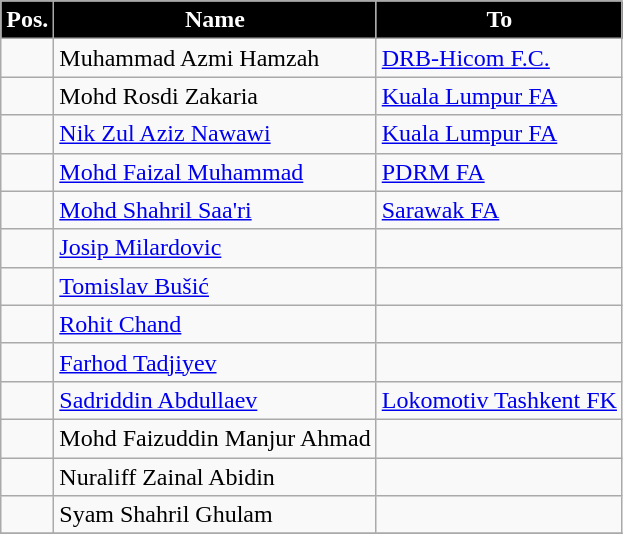<table class="wikitable sortable">
<tr>
<th style="background:Black; color:White;">Pos.</th>
<th style="background:Black; color:White;">Name</th>
<th style="background:Black; color:White;">To</th>
</tr>
<tr>
<td></td>
<td> Muhammad Azmi Hamzah</td>
<td> <a href='#'>DRB-Hicom F.C.</a></td>
</tr>
<tr>
<td></td>
<td> Mohd Rosdi Zakaria</td>
<td> <a href='#'>Kuala Lumpur FA</a></td>
</tr>
<tr>
<td></td>
<td> <a href='#'>Nik Zul Aziz Nawawi</a></td>
<td> <a href='#'>Kuala Lumpur FA</a></td>
</tr>
<tr>
<td></td>
<td> <a href='#'>Mohd Faizal Muhammad</a></td>
<td> <a href='#'>PDRM FA</a></td>
</tr>
<tr>
<td></td>
<td> <a href='#'>Mohd Shahril Saa'ri</a></td>
<td> <a href='#'>Sarawak FA</a></td>
</tr>
<tr>
<td></td>
<td> <a href='#'>Josip Milardovic</a></td>
<td></td>
</tr>
<tr>
<td></td>
<td> <a href='#'>Tomislav Bušić</a></td>
<td></td>
</tr>
<tr>
<td></td>
<td> <a href='#'>Rohit Chand</a></td>
<td></td>
</tr>
<tr>
<td></td>
<td> <a href='#'>Farhod Tadjiyev</a></td>
<td></td>
</tr>
<tr>
<td></td>
<td> <a href='#'>Sadriddin Abdullaev</a></td>
<td> <a href='#'>Lokomotiv Tashkent FK</a></td>
</tr>
<tr>
<td></td>
<td> Mohd Faizuddin Manjur Ahmad</td>
<td></td>
</tr>
<tr>
<td></td>
<td> Nuraliff Zainal Abidin</td>
<td></td>
</tr>
<tr>
<td></td>
<td> Syam Shahril Ghulam</td>
<td></td>
</tr>
<tr>
</tr>
</table>
